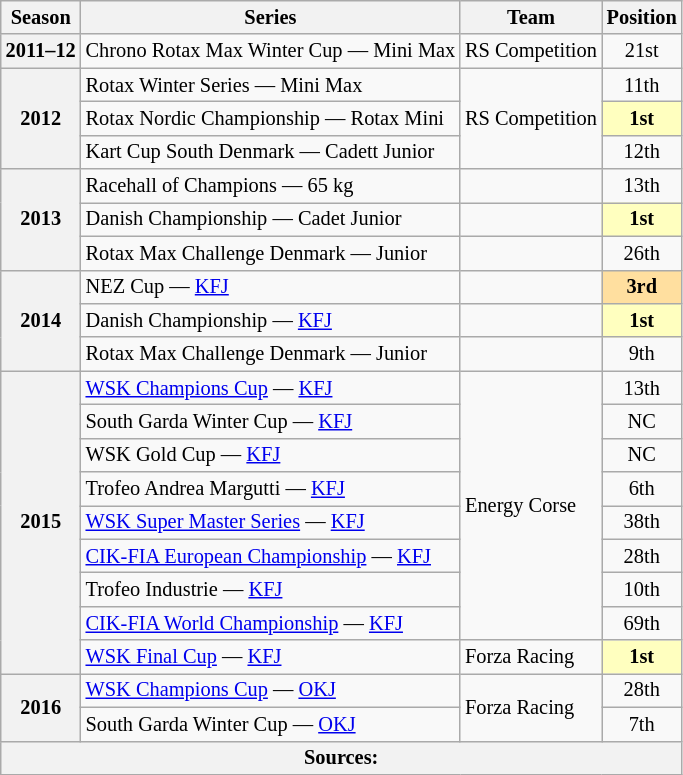<table class="wikitable" style="font-size: 85%; text-align:center">
<tr>
<th>Season</th>
<th>Series</th>
<th>Team</th>
<th>Position</th>
</tr>
<tr>
<th>2011–12</th>
<td align="left">Chrono Rotax Max Winter Cup — Mini Max</td>
<td align="left">RS Competition</td>
<td>21st</td>
</tr>
<tr>
<th rowspan="3">2012</th>
<td align="left">Rotax Winter Series — Mini Max</td>
<td rowspan="3" align="left">RS Competition</td>
<td>11th</td>
</tr>
<tr>
<td align="left">Rotax Nordic Championship — Rotax Mini</td>
<td style="background:#FFFFBF;"><strong>1st</strong></td>
</tr>
<tr>
<td align="left">Kart Cup South Denmark — Cadett Junior</td>
<td>12th</td>
</tr>
<tr>
<th rowspan="3">2013</th>
<td align="left">Racehall of Champions — 65 kg</td>
<td align="left"></td>
<td>13th</td>
</tr>
<tr>
<td align="left">Danish Championship — Cadet Junior</td>
<td align="left"></td>
<td style="background:#FFFFBF;"><strong>1st</strong></td>
</tr>
<tr>
<td align="left">Rotax Max Challenge Denmark — Junior</td>
<td align="left"></td>
<td>26th</td>
</tr>
<tr>
<th rowspan="3">2014</th>
<td align="left">NEZ Cup — <a href='#'>KFJ</a></td>
<td align="left"></td>
<td style="background:#FFDF9F;"><strong>3rd</strong></td>
</tr>
<tr>
<td align="left">Danish Championship — <a href='#'>KFJ</a></td>
<td align="left"></td>
<td style="background:#FFFFBF;"><strong>1st</strong></td>
</tr>
<tr>
<td align="left">Rotax Max Challenge Denmark — Junior</td>
<td align="left"></td>
<td>9th</td>
</tr>
<tr>
<th rowspan="9">2015</th>
<td align="left"><a href='#'>WSK Champions Cup</a> — <a href='#'>KFJ</a></td>
<td rowspan="8" align="left">Energy Corse</td>
<td>13th</td>
</tr>
<tr>
<td align="left">South Garda Winter Cup — <a href='#'>KFJ</a></td>
<td>NC</td>
</tr>
<tr>
<td align="left">WSK Gold Cup — <a href='#'>KFJ</a></td>
<td>NC</td>
</tr>
<tr>
<td align="left">Trofeo Andrea Margutti — <a href='#'>KFJ</a></td>
<td>6th</td>
</tr>
<tr>
<td align="left"><a href='#'>WSK Super Master Series</a> — <a href='#'>KFJ</a></td>
<td>38th</td>
</tr>
<tr>
<td align="left"><a href='#'>CIK-FIA European Championship</a> — <a href='#'>KFJ</a></td>
<td>28th</td>
</tr>
<tr>
<td align="left">Trofeo Industrie — <a href='#'>KFJ</a></td>
<td>10th</td>
</tr>
<tr>
<td align="left"><a href='#'>CIK-FIA World Championship</a> — <a href='#'>KFJ</a></td>
<td>69th</td>
</tr>
<tr>
<td align="left"><a href='#'>WSK Final Cup</a> — <a href='#'>KFJ</a></td>
<td align="left">Forza Racing</td>
<td style="background:#FFFFBF;"><strong>1st</strong></td>
</tr>
<tr>
<th rowspan="2">2016</th>
<td align="left"><a href='#'>WSK Champions Cup</a> — <a href='#'>OKJ</a></td>
<td rowspan="2"  align="left">Forza Racing</td>
<td>28th</td>
</tr>
<tr>
<td align="left">South Garda Winter Cup — <a href='#'>OKJ</a></td>
<td>7th</td>
</tr>
<tr>
<th colspan="4">Sources:</th>
</tr>
</table>
